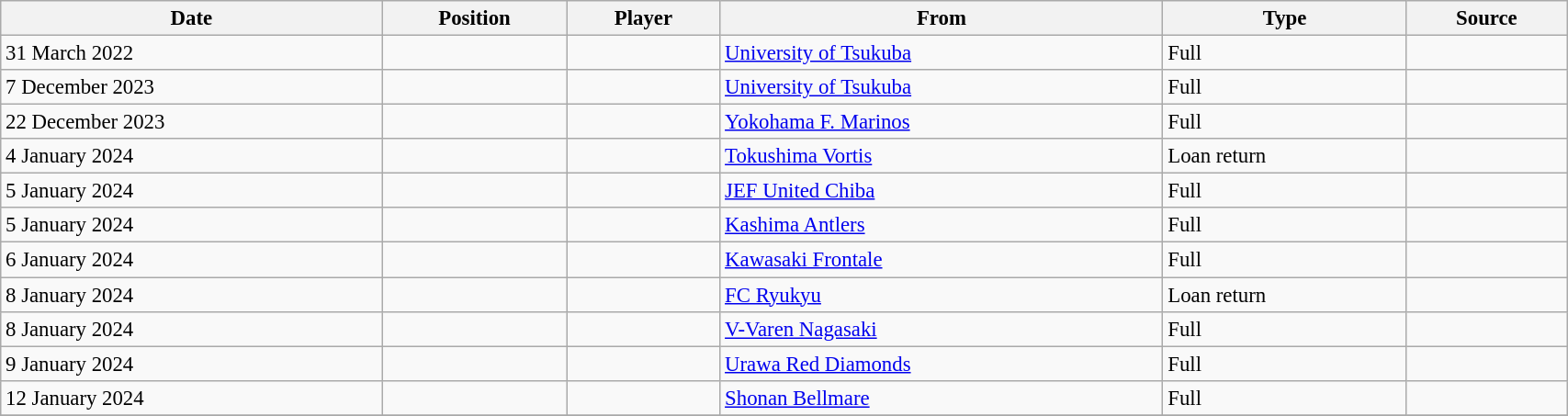<table class="wikitable sortable" style="width:90%; text-align:center; font-size:95%; text-align:left;">
<tr>
<th>Date</th>
<th>Position</th>
<th>Player</th>
<th>From</th>
<th>Type</th>
<th>Source</th>
</tr>
<tr>
<td>31 March 2022</td>
<td></td>
<td></td>
<td> <a href='#'>University of Tsukuba</a></td>
<td>Full</td>
<td></td>
</tr>
<tr>
<td>7 December 2023</td>
<td></td>
<td></td>
<td> <a href='#'>University of Tsukuba</a></td>
<td>Full</td>
<td></td>
</tr>
<tr>
<td>22 December 2023</td>
<td></td>
<td></td>
<td> <a href='#'>Yokohama F. Marinos</a></td>
<td>Full</td>
<td></td>
</tr>
<tr>
<td>4 January 2024</td>
<td></td>
<td></td>
<td> <a href='#'>Tokushima Vortis</a></td>
<td>Loan return</td>
<td></td>
</tr>
<tr>
<td>5 January 2024</td>
<td></td>
<td></td>
<td> <a href='#'>JEF United Chiba</a></td>
<td>Full</td>
<td></td>
</tr>
<tr>
<td>5 January 2024</td>
<td></td>
<td></td>
<td> <a href='#'>Kashima Antlers</a></td>
<td>Full</td>
<td></td>
</tr>
<tr>
<td>6 January 2024</td>
<td></td>
<td></td>
<td> <a href='#'>Kawasaki Frontale</a></td>
<td>Full</td>
<td></td>
</tr>
<tr>
<td>8 January 2024</td>
<td></td>
<td></td>
<td> <a href='#'>FC Ryukyu</a></td>
<td>Loan return</td>
<td></td>
</tr>
<tr>
<td>8 January 2024</td>
<td></td>
<td></td>
<td> <a href='#'>V-Varen Nagasaki</a></td>
<td>Full</td>
<td></td>
</tr>
<tr>
<td>9 January 2024</td>
<td></td>
<td></td>
<td> <a href='#'>Urawa Red Diamonds</a></td>
<td>Full</td>
<td></td>
</tr>
<tr>
<td>12 January 2024</td>
<td></td>
<td></td>
<td> <a href='#'>Shonan Bellmare</a></td>
<td>Full</td>
<td></td>
</tr>
<tr>
</tr>
</table>
